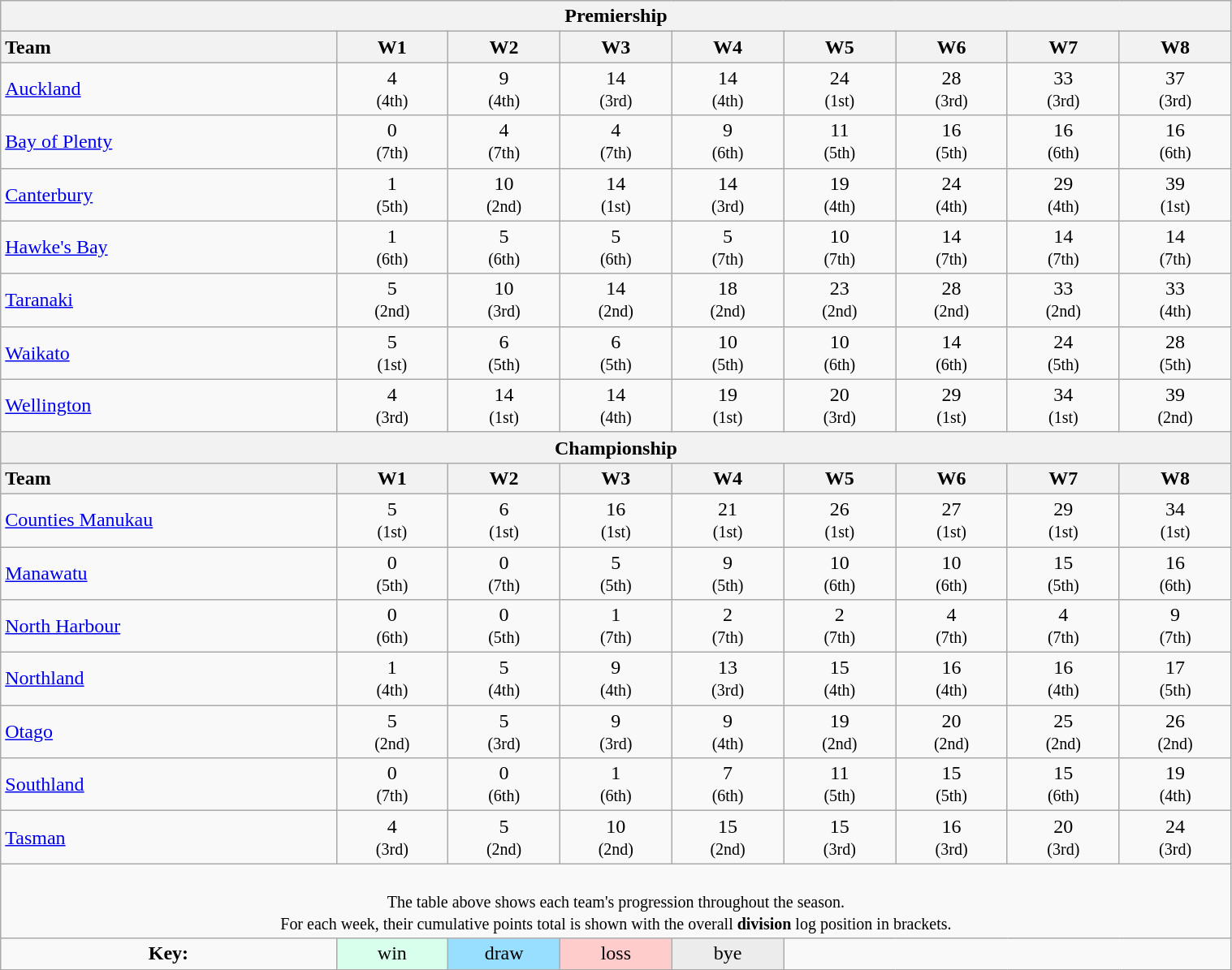<table class="wikitable" style="text-align:center;width:80%">
<tr>
<th colspan=100%>Premiership</th>
</tr>
<tr>
<th style="text-align:left;width:12%">Team</th>
<th style="width:4%">W1</th>
<th style="width:4%">W2</th>
<th style="width:4%">W3</th>
<th style="width:4%">W4</th>
<th style="width:4%">W5</th>
<th style="width:4%">W6</th>
<th style="width:4%">W7</th>
<th style="width:4%">W8</th>
</tr>
<tr>
<td style="text-align:left"><a href='#'>Auckland</a></td>
<td>4 <br><small>(4th)</small></td>
<td>9 <br><small>(4th)</small></td>
<td>14 <br><small>(3rd)</small></td>
<td>14 <br><small>(4th)</small></td>
<td>24 <br><small>(1st)</small></td>
<td>28 <br><small>(3rd)</small></td>
<td>33 <br><small>(3rd)</small></td>
<td>37 <br><small>(3rd)</small></td>
</tr>
<tr>
<td style="text-align:left"><a href='#'>Bay of Plenty</a></td>
<td>0 <br><small>(7th)</small></td>
<td>4 <br><small>(7th)</small></td>
<td>4 <br><small>(7th)</small></td>
<td>9 <br><small>(6th)</small></td>
<td>11 <br><small>(5th)</small></td>
<td>16 <br><small>(5th)</small></td>
<td>16 <br><small>(6th)</small></td>
<td>16 <br><small>(6th)</small></td>
</tr>
<tr>
<td style="text-align:left"><a href='#'>Canterbury</a></td>
<td>1 <br><small>(5th)</small></td>
<td>10 <br><small>(2nd)</small></td>
<td>14 <br><small>(1st)</small></td>
<td>14 <br><small>(3rd)</small></td>
<td>19 <br><small>(4th)</small></td>
<td>24 <br><small>(4th)</small></td>
<td>29 <br><small>(4th)</small></td>
<td>39 <br><small>(1st)</small></td>
</tr>
<tr>
<td style="text-align:left"><a href='#'>Hawke's Bay</a></td>
<td>1 <br><small>(6th)</small></td>
<td>5 <br><small>(6th)</small></td>
<td>5 <br><small>(6th)</small></td>
<td>5 <br><small>(7th)</small></td>
<td>10 <br><small>(7th)</small></td>
<td>14 <br><small>(7th)</small></td>
<td>14 <br><small>(7th)</small></td>
<td>14 <br><small>(7th)</small></td>
</tr>
<tr>
<td style="text-align:left"><a href='#'>Taranaki</a></td>
<td>5 <br><small>(2nd)</small></td>
<td>10 <br><small>(3rd)</small></td>
<td>14 <br><small>(2nd)</small></td>
<td>18 <br><small>(2nd)</small></td>
<td>23 <br><small>(2nd)</small></td>
<td>28 <br><small>(2nd)</small></td>
<td>33 <br><small>(2nd)</small></td>
<td>33 <br><small>(4th)</small></td>
</tr>
<tr>
<td style="text-align:left"><a href='#'>Waikato</a></td>
<td>5 <br><small>(1st)</small></td>
<td>6 <br><small>(5th)</small></td>
<td>6 <br><small>(5th)</small></td>
<td>10 <br><small>(5th)</small></td>
<td>10 <br><small>(6th)</small></td>
<td>14 <br><small>(6th)</small></td>
<td>24 <br><small>(5th)</small></td>
<td>28 <br><small>(5th)</small></td>
</tr>
<tr>
<td style="text-align:left"><a href='#'>Wellington</a></td>
<td>4 <br><small>(3rd)</small></td>
<td>14 <br><small>(1st)</small></td>
<td>14 <br><small>(4th)</small></td>
<td>19 <br><small>(1st)</small></td>
<td>20 <br><small>(3rd)</small></td>
<td>29 <br><small>(1st)</small></td>
<td>34 <br><small>(1st)</small></td>
<td>39 <br><small>(2nd)</small></td>
</tr>
<tr>
<th colspan=100%>Championship</th>
</tr>
<tr>
<th style="text-align:left;width:12%">Team</th>
<th style="width:4%">W1</th>
<th style="width:4%">W2</th>
<th style="width:4%">W3</th>
<th style="width:4%">W4</th>
<th style="width:4%">W5</th>
<th style="width:4%">W6</th>
<th style="width:4%">W7</th>
<th style="width:4%">W8</th>
</tr>
<tr>
<td style="text-align:left"><a href='#'>Counties Manukau</a></td>
<td>5 <br><small>(1st)</small></td>
<td>6 <br><small>(1st)</small></td>
<td>16 <br><small>(1st)</small></td>
<td>21 <br><small>(1st)</small></td>
<td>26 <br><small>(1st)</small></td>
<td>27 <br><small>(1st)</small></td>
<td>29 <br><small>(1st)</small></td>
<td>34 <br><small>(1st)</small></td>
</tr>
<tr>
<td style="text-align:left"><a href='#'>Manawatu</a></td>
<td>0 <br><small>(5th)</small></td>
<td>0 <br><small>(7th)</small></td>
<td>5 <br><small>(5th)</small></td>
<td>9 <br><small>(5th)</small></td>
<td>10 <br><small>(6th)</small></td>
<td>10 <br><small>(6th)</small></td>
<td>15 <br><small>(5th)</small></td>
<td>16 <br><small>(6th)</small></td>
</tr>
<tr>
<td style="text-align:left"><a href='#'>North Harbour</a></td>
<td>0 <br><small>(6th)</small></td>
<td>0 <br><small>(5th)</small></td>
<td>1 <br><small>(7th)</small></td>
<td>2 <br><small>(7th)</small></td>
<td>2 <br><small>(7th)</small></td>
<td>4 <br><small>(7th)</small></td>
<td>4 <br><small>(7th)</small></td>
<td>9 <br><small>(7th)</small></td>
</tr>
<tr>
<td style="text-align:left"><a href='#'>Northland</a></td>
<td>1 <br><small>(4th)</small></td>
<td>5 <br><small>(4th)</small></td>
<td>9 <br><small>(4th)</small></td>
<td>13 <br><small>(3rd)</small></td>
<td>15 <br><small>(4th)</small></td>
<td>16 <br><small>(4th)</small></td>
<td>16 <br><small>(4th)</small></td>
<td>17 <br><small>(5th)</small></td>
</tr>
<tr>
<td style="text-align:left"><a href='#'>Otago</a></td>
<td>5 <br><small>(2nd)</small></td>
<td>5 <br><small>(3rd)</small></td>
<td>9 <br><small>(3rd)</small></td>
<td>9 <br><small>(4th)</small></td>
<td>19 <br><small>(2nd)</small></td>
<td>20 <br><small>(2nd)</small></td>
<td>25 <br><small>(2nd)</small></td>
<td>26 <br><small>(2nd)</small></td>
</tr>
<tr>
<td style="text-align:left"><a href='#'>Southland</a></td>
<td>0 <br><small>(7th)</small></td>
<td>0 <br><small>(6th)</small></td>
<td>1 <br><small>(6th)</small></td>
<td>7 <br><small>(6th)</small></td>
<td>11 <br><small>(5th)</small></td>
<td>15 <br><small>(5th)</small></td>
<td>15 <br><small>(6th)</small></td>
<td>19 <br><small>(4th)</small></td>
</tr>
<tr>
<td style="text-align:left"><a href='#'>Tasman</a></td>
<td>4 <br><small>(3rd)</small></td>
<td>5 <br><small>(2nd)</small></td>
<td>10 <br><small>(2nd)</small></td>
<td>15 <br><small>(2nd)</small></td>
<td>15 <br><small>(3rd)</small></td>
<td>16 <br><small>(3rd)</small></td>
<td>20 <br><small>(3rd)</small></td>
<td>24 <br><small>(3rd)</small></td>
</tr>
<tr>
<td colspan="100%" style="text-align:center"><br><small>The table above shows each team's progression throughout the season.<br>For each week, their cumulative points total is shown with the overall <strong>division</strong> log position in brackets.<br></small></td>
</tr>
<tr>
<td><strong>Key:</strong></td>
<td style="background:#D8FFEB">win</td>
<td style="background:#97DEFF">draw</td>
<td style="background:#FFCCCC">loss</td>
<td style="background:#ECECEC">bye</td>
<td colspan=16></td>
</tr>
</table>
